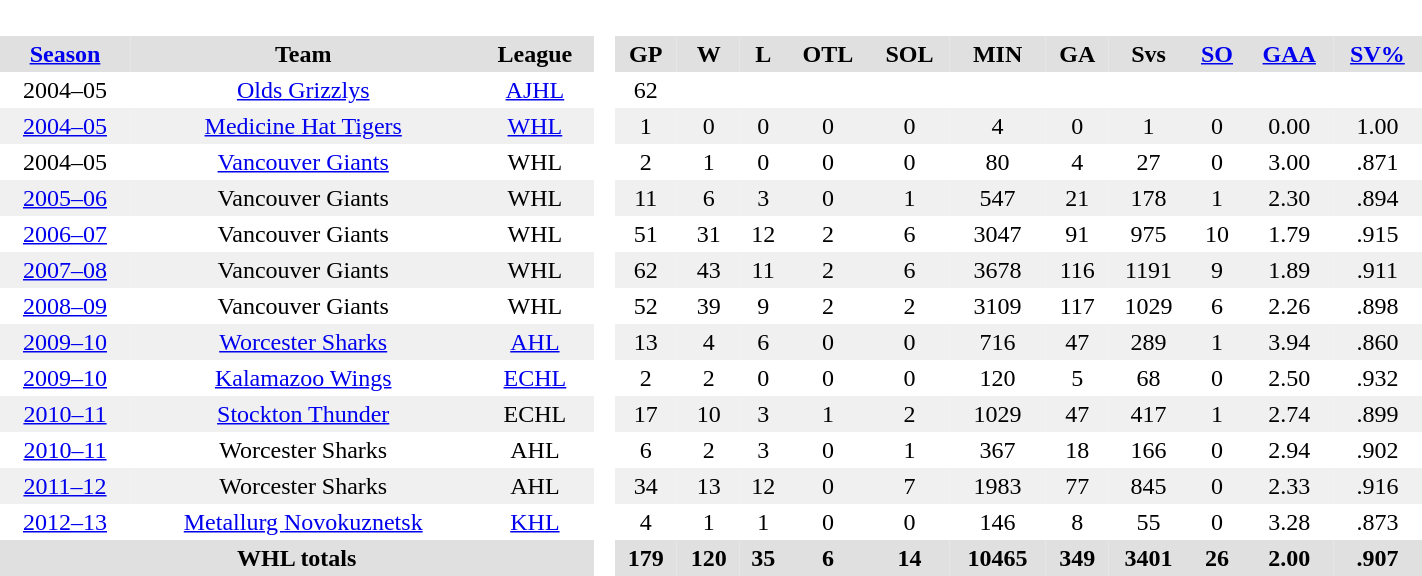<table BORDER="0" CELLPADDING="3" CELLSPACING="0" width="75%">
<tr bgcolor="#e0e0e0">
<th colspan="3" bgcolor="#ffffff"> </th>
<th rowspan="99" bgcolor="#ffffff"> </th>
</tr>
<tr bgcolor="#e0e0e0">
<th><a href='#'>Season</a></th>
<th>Team</th>
<th>League</th>
<th>GP</th>
<th>W</th>
<th>L</th>
<th>OTL</th>
<th>SOL</th>
<th>MIN</th>
<th>GA</th>
<th>Svs</th>
<th><a href='#'>SO</a></th>
<th><a href='#'>GAA</a></th>
<th><a href='#'>SV%</a></th>
</tr>
<tr ALIGN="center">
<td>2004–05</td>
<td><a href='#'>Olds Grizzlys</a></td>
<td><a href='#'>AJHL</a></td>
<td>62</td>
<td></td>
<td></td>
<td></td>
<td></td>
<td></td>
<td></td>
<td></td>
<td></td>
<td></td>
<td></td>
</tr>
<tr ALIGN="center" bgcolor="#f0f0f0">
<td><a href='#'>2004–05</a></td>
<td><a href='#'>Medicine Hat Tigers</a></td>
<td><a href='#'>WHL</a></td>
<td>1</td>
<td>0</td>
<td>0</td>
<td>0</td>
<td>0</td>
<td>4</td>
<td>0</td>
<td>1</td>
<td>0</td>
<td>0.00</td>
<td>1.00</td>
</tr>
<tr ALIGN="center">
<td>2004–05</td>
<td><a href='#'>Vancouver Giants</a></td>
<td>WHL</td>
<td>2</td>
<td>1</td>
<td>0</td>
<td>0</td>
<td>0</td>
<td>80</td>
<td>4</td>
<td>27</td>
<td>0</td>
<td>3.00</td>
<td>.871</td>
</tr>
<tr ALIGN="center" bgcolor="#f0f0f0">
<td><a href='#'>2005–06</a></td>
<td>Vancouver Giants</td>
<td>WHL</td>
<td>11</td>
<td>6</td>
<td>3</td>
<td>0</td>
<td>1</td>
<td>547</td>
<td>21</td>
<td>178</td>
<td>1</td>
<td>2.30</td>
<td>.894</td>
</tr>
<tr ALIGN="center">
<td><a href='#'>2006–07</a></td>
<td>Vancouver Giants</td>
<td>WHL</td>
<td>51</td>
<td>31</td>
<td>12</td>
<td>2</td>
<td>6</td>
<td>3047</td>
<td>91</td>
<td>975</td>
<td>10</td>
<td>1.79</td>
<td>.915</td>
</tr>
<tr ALIGN="center" bgcolor="#f0f0f0">
<td><a href='#'>2007–08</a></td>
<td>Vancouver Giants</td>
<td>WHL</td>
<td>62</td>
<td>43</td>
<td>11</td>
<td>2</td>
<td>6</td>
<td>3678</td>
<td>116</td>
<td>1191</td>
<td>9</td>
<td>1.89</td>
<td>.911</td>
</tr>
<tr ALIGN="center">
<td><a href='#'>2008–09</a></td>
<td>Vancouver Giants</td>
<td>WHL</td>
<td>52</td>
<td>39</td>
<td>9</td>
<td>2</td>
<td>2</td>
<td>3109</td>
<td>117</td>
<td>1029</td>
<td>6</td>
<td>2.26</td>
<td>.898</td>
</tr>
<tr ALIGN="center" bgcolor="#f0f0f0">
<td><a href='#'>2009–10</a></td>
<td><a href='#'>Worcester Sharks</a></td>
<td><a href='#'>AHL</a></td>
<td>13</td>
<td>4</td>
<td>6</td>
<td>0</td>
<td>0</td>
<td>716</td>
<td>47</td>
<td>289</td>
<td>1</td>
<td>3.94</td>
<td>.860</td>
</tr>
<tr ALIGN="center">
<td><a href='#'>2009–10</a></td>
<td><a href='#'>Kalamazoo Wings</a></td>
<td><a href='#'>ECHL</a></td>
<td>2</td>
<td>2</td>
<td>0</td>
<td>0</td>
<td>0</td>
<td>120</td>
<td>5</td>
<td>68</td>
<td>0</td>
<td>2.50</td>
<td>.932</td>
</tr>
<tr ALIGN="center" bgcolor="#f0f0f0">
<td><a href='#'>2010–11</a></td>
<td><a href='#'>Stockton Thunder</a></td>
<td>ECHL</td>
<td>17</td>
<td>10</td>
<td>3</td>
<td>1</td>
<td>2</td>
<td>1029</td>
<td>47</td>
<td>417</td>
<td>1</td>
<td>2.74</td>
<td>.899</td>
</tr>
<tr ALIGN="center">
<td><a href='#'>2010–11</a></td>
<td>Worcester Sharks</td>
<td>AHL</td>
<td>6</td>
<td>2</td>
<td>3</td>
<td>0</td>
<td>1</td>
<td>367</td>
<td>18</td>
<td>166</td>
<td>0</td>
<td>2.94</td>
<td>.902</td>
</tr>
<tr ALIGN="center" bgcolor="#f0f0f0">
<td><a href='#'>2011–12</a></td>
<td>Worcester Sharks</td>
<td>AHL</td>
<td>34</td>
<td>13</td>
<td>12</td>
<td>0</td>
<td>7</td>
<td>1983</td>
<td>77</td>
<td>845</td>
<td>0</td>
<td>2.33</td>
<td>.916</td>
</tr>
<tr ALIGN="center">
<td><a href='#'>2012–13</a></td>
<td><a href='#'>Metallurg Novokuznetsk</a></td>
<td><a href='#'>KHL</a></td>
<td>4</td>
<td>1</td>
<td>1</td>
<td>0</td>
<td>0</td>
<td>146</td>
<td>8</td>
<td>55</td>
<td>0</td>
<td>3.28</td>
<td>.873</td>
</tr>
<tr ALIGN="center" bgcolor="#e0e0e0">
<th colspan="3" align="center">WHL totals</th>
<th>179</th>
<th>120</th>
<th>35</th>
<th>6</th>
<th>14</th>
<th>10465</th>
<th>349</th>
<th>3401</th>
<th>26</th>
<th>2.00</th>
<th>.907</th>
</tr>
</table>
